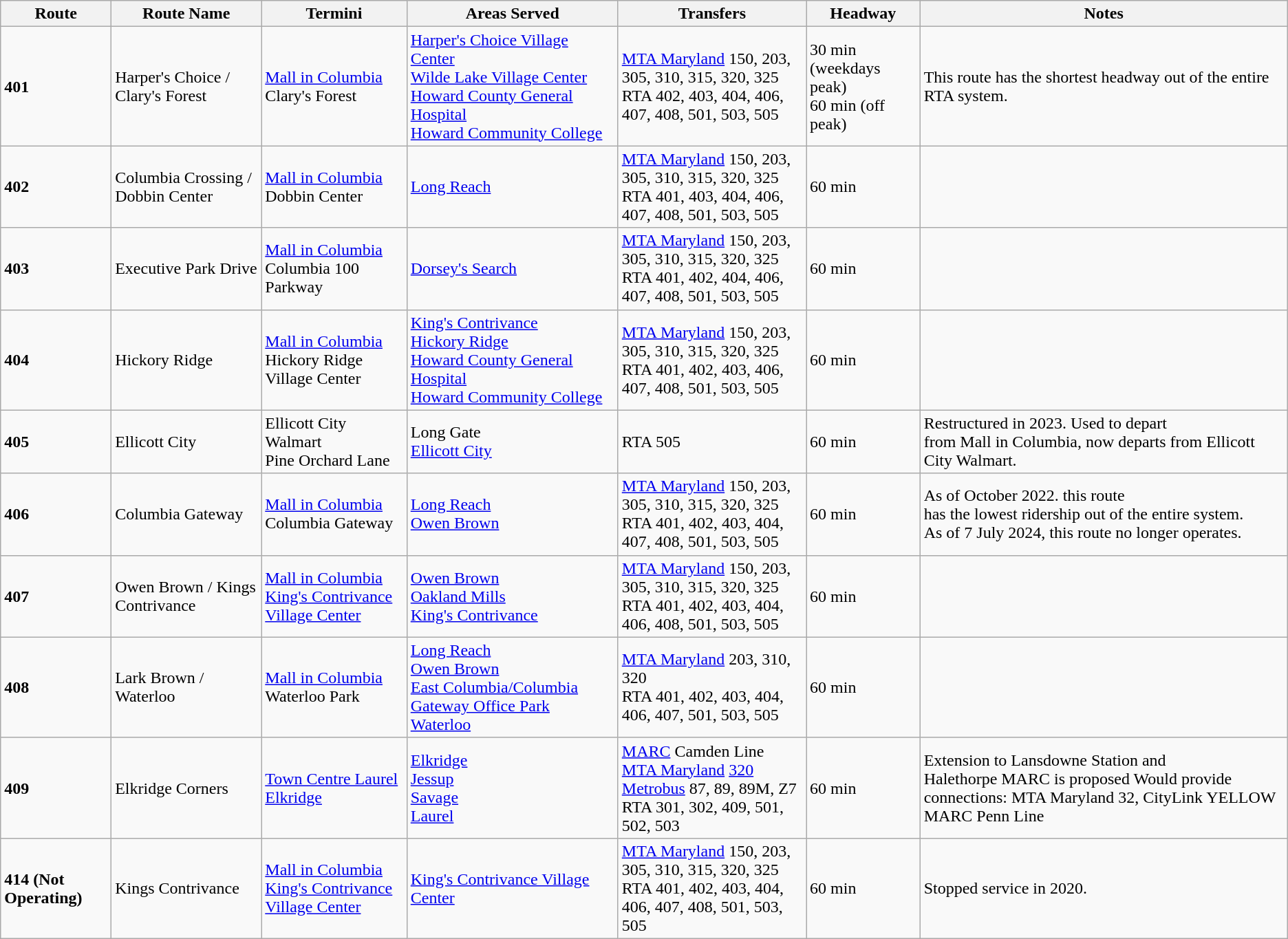<table class="wikitable sticky-header">
<tr>
<th>Route</th>
<th><strong>Route Name</strong></th>
<th>Termini</th>
<th>Areas Served</th>
<th>Transfers</th>
<th>Headway</th>
<th>Notes</th>
</tr>
<tr>
<td><strong>401</strong></td>
<td>Harper's Choice / Clary's Forest</td>
<td><a href='#'>Mall in Columbia</a><br>Clary's Forest</td>
<td><a href='#'>Harper's Choice Village Center</a><br><a href='#'>Wilde Lake Village Center</a><br><a href='#'>Howard County General Hospital</a><br><a href='#'>Howard Community College</a></td>
<td><a href='#'>MTA Maryland</a> 150, 203, 305, 310, 315, 320, 325 <br>RTA 402, 403, 404, 406, 407, 408, 501, 503, 505</td>
<td>30 min (weekdays peak)<br>60 min (off peak)</td>
<td>This route has the shortest headway out of the entire RTA system.</td>
</tr>
<tr>
<td><strong>402</strong></td>
<td>Columbia Crossing / Dobbin Center</td>
<td><a href='#'>Mall in Columbia</a><br>Dobbin Center</td>
<td><a href='#'>Long Reach</a></td>
<td><a href='#'>MTA Maryland</a> 150, 203, 305, 310, 315, 320, 325<br>RTA 401, 403, 404, 406, 407, 408, 501, 503, 505</td>
<td>60 min</td>
<td></td>
</tr>
<tr>
<td><strong>403</strong></td>
<td>Executive Park Drive</td>
<td><a href='#'>Mall in Columbia</a><br>Columbia 100 Parkway</td>
<td><a href='#'>Dorsey's Search</a></td>
<td><a href='#'>MTA Maryland</a> 150, 203, 305, 310, 315, 320, 325<br>RTA 401, 402, 404, 406, 407, 408, 501, 503, 505</td>
<td>60 min</td>
<td></td>
</tr>
<tr>
<td><strong>404</strong></td>
<td>Hickory Ridge</td>
<td><a href='#'>Mall in Columbia</a><br>Hickory Ridge Village Center</td>
<td><a href='#'>King's Contrivance</a><br><a href='#'>Hickory Ridge</a><br><a href='#'>Howard County General Hospital</a><br><a href='#'>Howard Community College</a></td>
<td><a href='#'>MTA Maryland</a> 150, 203, 305, 310, 315, 320, 325<br>RTA 401, 402, 403, 406, 407, 408, 501, 503, 505</td>
<td>60 min</td>
<td></td>
</tr>
<tr>
<td><strong>405</strong></td>
<td>Ellicott City</td>
<td>Ellicott City Walmart<br>Pine Orchard Lane</td>
<td>Long Gate<br><a href='#'>Ellicott City</a></td>
<td>RTA 505</td>
<td>60 min</td>
<td>Restructured in 2023. Used to depart<br>from Mall in Columbia, now departs
from Ellicott City Walmart.</td>
</tr>
<tr>
<td><strong>406</strong></td>
<td>Columbia Gateway</td>
<td><a href='#'>Mall in Columbia</a><br>Columbia Gateway</td>
<td><a href='#'>Long Reach</a><br><a href='#'>Owen Brown</a></td>
<td><a href='#'>MTA Maryland</a> 150, 203, 305, 310, 315, 320, 325<br>RTA 401, 402, 403, 404, 407, 408, 501, 503, 505</td>
<td>60 min</td>
<td>As of October 2022. this route<br>has the lowest ridership out of the entire system.<br>As of 7 July 2024, this route no longer operates.</td>
</tr>
<tr>
<td><strong>407</strong></td>
<td>Owen Brown / Kings Contrivance</td>
<td><a href='#'>Mall in Columbia</a><br><a href='#'>King's Contrivance Village Center</a></td>
<td><a href='#'>Owen Brown</a><br><a href='#'>Oakland Mills</a><br><a href='#'>King's Contrivance</a></td>
<td><a href='#'>MTA Maryland</a> 150, 203, 305, 310, 315, 320, 325 <br>RTA 401, 402, 403, 404, 406, 408, 501, 503, 505</td>
<td>60 min</td>
<td></td>
</tr>
<tr>
<td><strong>408</strong></td>
<td>Lark Brown / Waterloo</td>
<td><a href='#'>Mall in Columbia</a><br>Waterloo Park</td>
<td><a href='#'>Long Reach</a><br><a href='#'>Owen Brown</a><br><a href='#'>East Columbia/Columbia Gateway Office Park</a><br><a href='#'>Waterloo</a></td>
<td><a href='#'>MTA Maryland</a> 203, 310, 320<br>RTA 401, 402, 403, 404, 406, 407, 501, 503, 505</td>
<td>60 min</td>
<td></td>
</tr>
<tr>
<td><strong>409</strong></td>
<td>Elkridge Corners</td>
<td><a href='#'>Town Centre Laurel</a><br><a href='#'>Elkridge</a></td>
<td><a href='#'>Elkridge</a><br><a href='#'>Jessup</a><br><a href='#'>Savage</a><br><a href='#'>Laurel</a></td>
<td><a href='#'>MARC</a> Camden Line<br><a href='#'>MTA Maryland</a> <a href='#'>320</a><br><a href='#'>Metrobus</a> 87, 89, 89M, Z7<br>RTA 301, 302, 409, 501, 502, 503</td>
<td>60 min</td>
<td>Extension to Lansdowne Station and<br>Halethorpe MARC is proposed
Would provide connections: 
MTA Maryland 32, CityLink YELLOW 
MARC Penn Line</td>
</tr>
<tr>
<td><strong>414 (Not Operating)</strong></td>
<td>Kings Contrivance</td>
<td><a href='#'>Mall in Columbia</a><br><a href='#'>King's Contrivance Village Center</a></td>
<td><a href='#'>King's Contrivance Village Center</a></td>
<td><a href='#'>MTA Maryland</a> 150, 203, 305, 310, 315, 320, 325<br>RTA 401, 402, 403, 404, 406, 407, 408, 501, 503, 505</td>
<td>60 min</td>
<td>Stopped service in 2020.</td>
</tr>
</table>
